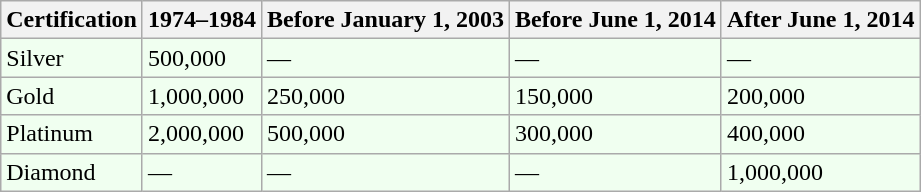<table class=wikitable>
<tr>
<th>Certification</th>
<th>1974–1984</th>
<th>Before January 1, 2003</th>
<th>Before June 1, 2014</th>
<th>After June 1, 2014</th>
</tr>
<tr style="background:honeyDew;">
<td>Silver</td>
<td>500,000</td>
<td>—</td>
<td>—</td>
<td>—</td>
</tr>
<tr style="background:honeyDew;">
<td>Gold</td>
<td>1,000,000</td>
<td>250,000</td>
<td>150,000</td>
<td>200,000</td>
</tr>
<tr style="background:honeyDew;">
<td>Platinum</td>
<td>2,000,000</td>
<td>500,000</td>
<td>300,000</td>
<td>400,000</td>
</tr>
<tr style="background:honeyDew;">
<td>Diamond</td>
<td>—</td>
<td>—</td>
<td>—</td>
<td>1,000,000</td>
</tr>
</table>
